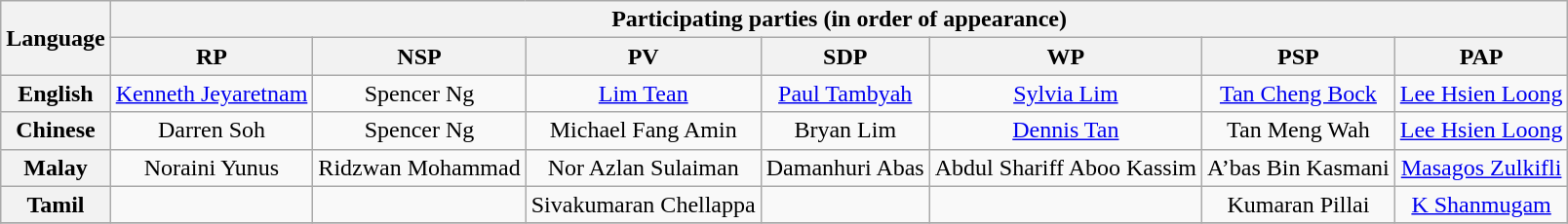<table class="wikitable" style="text-align: center">
<tr>
<th rowspan=2>Language</th>
<th colspan="7">Participating parties (in order of appearance)</th>
</tr>
<tr>
<th>RP</th>
<th>NSP</th>
<th>PV</th>
<th>SDP</th>
<th>WP</th>
<th>PSP</th>
<th>PAP</th>
</tr>
<tr>
<th>English</th>
<td><a href='#'>Kenneth Jeyaretnam</a></td>
<td>Spencer Ng</td>
<td><a href='#'>Lim Tean</a></td>
<td><a href='#'>Paul Tambyah</a></td>
<td><a href='#'>Sylvia Lim</a></td>
<td><a href='#'>Tan Cheng Bock</a></td>
<td><a href='#'>Lee Hsien Loong</a></td>
</tr>
<tr>
<th>Chinese</th>
<td>Darren Soh</td>
<td>Spencer Ng</td>
<td>Michael Fang Amin</td>
<td>Bryan Lim</td>
<td><a href='#'>Dennis Tan</a></td>
<td>Tan Meng Wah</td>
<td><a href='#'>Lee Hsien Loong</a></td>
</tr>
<tr>
<th>Malay</th>
<td>Noraini Yunus</td>
<td>Ridzwan Mohammad</td>
<td>Nor Azlan Sulaiman</td>
<td>Damanhuri Abas</td>
<td>Abdul Shariff Aboo Kassim</td>
<td>A’bas Bin Kasmani</td>
<td><a href='#'>Masagos Zulkifli</a></td>
</tr>
<tr>
<th>Tamil</th>
<td></td>
<td></td>
<td>Sivakumaran Chellappa</td>
<td></td>
<td></td>
<td>Kumaran Pillai</td>
<td><a href='#'>K Shanmugam</a></td>
</tr>
<tr>
</tr>
</table>
